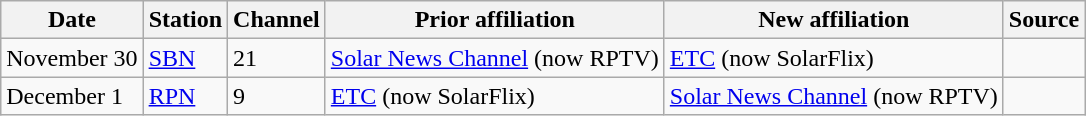<table class="wikitable">
<tr>
<th>Date</th>
<th>Station</th>
<th>Channel</th>
<th>Prior affiliation</th>
<th>New affiliation</th>
<th>Source</th>
</tr>
<tr>
<td>November 30</td>
<td><a href='#'>SBN</a></td>
<td>21</td>
<td><a href='#'>Solar News Channel</a> (now RPTV)</td>
<td><a href='#'>ETC</a> (now SolarFlix)</td>
<td></td>
</tr>
<tr>
<td>December 1</td>
<td><a href='#'>RPN</a></td>
<td>9</td>
<td><a href='#'>ETC</a> (now SolarFlix)</td>
<td><a href='#'>Solar News Channel</a> (now RPTV)</td>
<td></td>
</tr>
</table>
